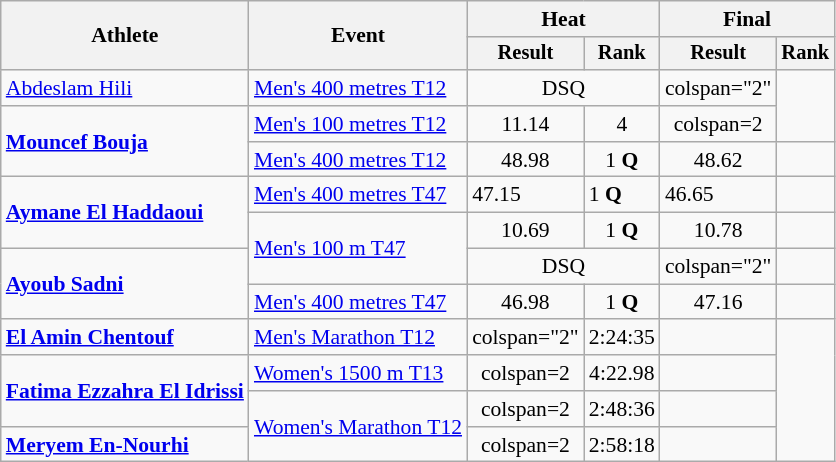<table class="wikitable" style="font-size:90%">
<tr>
<th rowspan="2">Athlete</th>
<th rowspan="2">Event</th>
<th colspan="2">Heat</th>
<th colspan="2">Final</th>
</tr>
<tr style="font-size:95%">
<th>Result</th>
<th>Rank</th>
<th>Result</th>
<th>Rank</th>
</tr>
<tr align=center>
<td align=left><a href='#'>Abdeslam Hili</a></td>
<td align=left><a href='#'>Men's 400 metres T12</a></td>
<td colspan="2">DSQ</td>
<td>colspan="2" </td>
</tr>
<tr align=center>
<td rowspan="2" align=left><strong><a href='#'>Mouncef Bouja</a></strong></td>
<td align=left><a href='#'>Men's 100 metres T12</a></td>
<td>11.14</td>
<td>4</td>
<td>colspan=2 </td>
</tr>
<tr align=center>
<td align=left><a href='#'>Men's 400 metres T12</a></td>
<td>48.98</td>
<td>1 <strong>Q</strong></td>
<td>48.62</td>
<td></td>
</tr>
<tr>
<td rowspan="2"><strong><a href='#'>Aymane El Haddaoui</a></strong></td>
<td><a href='#'>Men's 400 metres T47</a></td>
<td>47.15</td>
<td>1 <strong>Q</strong></td>
<td>46.65</td>
<td></td>
</tr>
<tr align="center">
<td rowspan="2" align="left"><a href='#'>Men's 100 m T47</a></td>
<td>10.69</td>
<td>1 <strong>Q</strong></td>
<td>10.78</td>
<td></td>
</tr>
<tr align=center>
<td rowspan="2" align=left><strong><a href='#'>Ayoub Sadni</a></strong></td>
<td colspan="2">DSQ</td>
<td>colspan="2" </td>
</tr>
<tr align=center>
<td align=left><a href='#'>Men's 400 metres T47</a></td>
<td>46.98</td>
<td>1 <strong>Q</strong></td>
<td>47.16</td>
<td></td>
</tr>
<tr align=center>
<td align=left><strong><a href='#'>El Amin Chentouf</a></strong></td>
<td align=left><a href='#'>Men's Marathon T12</a></td>
<td>colspan="2" </td>
<td>2:24:35</td>
<td></td>
</tr>
<tr align=center>
<td rowspan="2" align="left"><strong><a href='#'>Fatima Ezzahra El Idrissi</a></strong></td>
<td align=left><a href='#'>Women's 1500 m T13</a></td>
<td>colspan=2 </td>
<td>4:22.98</td>
<td></td>
</tr>
<tr align=center>
<td align=left rowspan="2"><a href='#'>Women's Marathon T12</a></td>
<td>colspan=2 </td>
<td>2:48:36</td>
<td></td>
</tr>
<tr align=center>
<td align=left><strong><a href='#'>Meryem En-Nourhi</a></strong></td>
<td>colspan=2 </td>
<td>2:58:18</td>
<td></td>
</tr>
</table>
